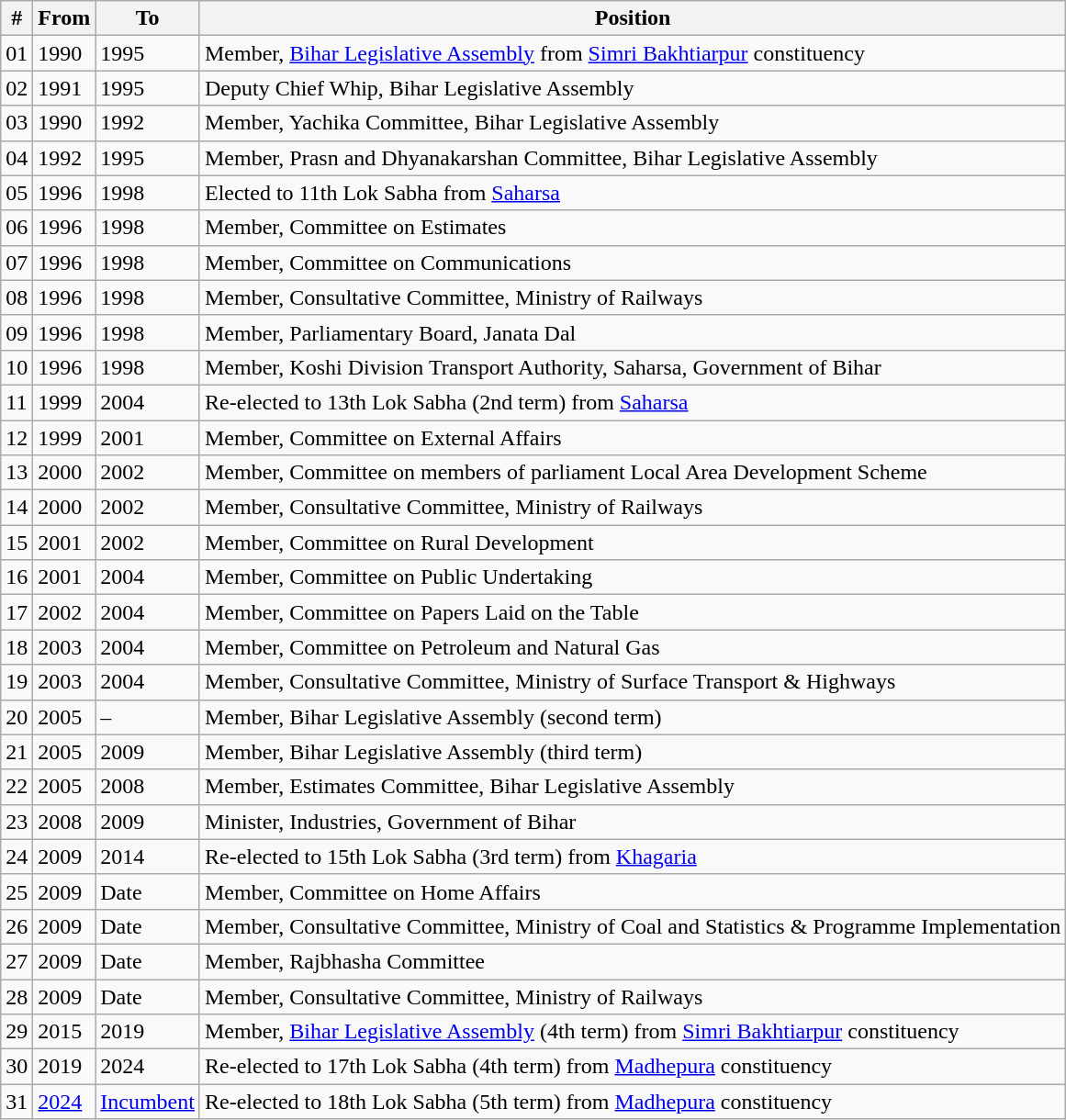<table class="wikitable sortable">
<tr>
<th>#</th>
<th>From</th>
<th>To</th>
<th>Position</th>
</tr>
<tr>
<td>01</td>
<td>1990</td>
<td>1995</td>
<td>Member, <a href='#'>Bihar Legislative Assembly</a> from <a href='#'>Simri Bakhtiarpur</a> constituency</td>
</tr>
<tr>
<td>02</td>
<td>1991</td>
<td>1995</td>
<td>Deputy Chief Whip, Bihar Legislative Assembly</td>
</tr>
<tr>
<td>03</td>
<td>1990</td>
<td>1992</td>
<td>Member, Yachika Committee, Bihar Legislative Assembly</td>
</tr>
<tr>
<td>04</td>
<td>1992</td>
<td>1995</td>
<td>Member, Prasn and Dhyanakarshan Committee, Bihar Legislative Assembly</td>
</tr>
<tr>
<td>05</td>
<td>1996</td>
<td>1998</td>
<td>Elected to 11th Lok Sabha from <a href='#'>Saharsa</a></td>
</tr>
<tr>
<td>06</td>
<td>1996</td>
<td>1998</td>
<td>Member, Committee on Estimates</td>
</tr>
<tr>
<td>07</td>
<td>1996</td>
<td>1998</td>
<td>Member, Committee on Communications</td>
</tr>
<tr>
<td>08</td>
<td>1996</td>
<td>1998</td>
<td>Member, Consultative Committee, Ministry of Railways</td>
</tr>
<tr>
<td>09</td>
<td>1996</td>
<td>1998</td>
<td>Member, Parliamentary Board, Janata Dal</td>
</tr>
<tr>
<td>10</td>
<td>1996</td>
<td>1998</td>
<td>Member, Koshi Division Transport Authority, Saharsa, Government of Bihar</td>
</tr>
<tr>
<td>11</td>
<td>1999</td>
<td>2004</td>
<td>Re-elected to 13th Lok Sabha (2nd term) from <a href='#'>Saharsa</a></td>
</tr>
<tr>
<td>12</td>
<td>1999</td>
<td>2001</td>
<td>Member, Committee on External Affairs</td>
</tr>
<tr>
<td>13</td>
<td>2000</td>
<td>2002</td>
<td>Member, Committee on members of parliament Local Area Development Scheme</td>
</tr>
<tr>
<td>14</td>
<td>2000</td>
<td>2002</td>
<td>Member, Consultative Committee, Ministry of Railways</td>
</tr>
<tr>
<td>15</td>
<td>2001</td>
<td>2002</td>
<td>Member, Committee on Rural Development</td>
</tr>
<tr>
<td>16</td>
<td>2001</td>
<td>2004</td>
<td>Member, Committee on Public Undertaking</td>
</tr>
<tr>
<td>17</td>
<td>2002</td>
<td>2004</td>
<td>Member, Committee on Papers Laid on the Table</td>
</tr>
<tr>
<td>18</td>
<td>2003</td>
<td>2004</td>
<td>Member, Committee on Petroleum and Natural Gas</td>
</tr>
<tr>
<td>19</td>
<td>2003</td>
<td>2004</td>
<td>Member, Consultative Committee, Ministry of Surface Transport & Highways</td>
</tr>
<tr>
<td>20</td>
<td>2005</td>
<td>–</td>
<td>Member, Bihar Legislative Assembly (second term)</td>
</tr>
<tr>
<td>21</td>
<td>2005</td>
<td>2009</td>
<td>Member, Bihar Legislative Assembly (third term)</td>
</tr>
<tr>
<td>22</td>
<td>2005</td>
<td>2008</td>
<td>Member, Estimates Committee, Bihar Legislative Assembly</td>
</tr>
<tr>
<td>23</td>
<td>2008</td>
<td>2009</td>
<td>Minister, Industries, Government of Bihar</td>
</tr>
<tr>
<td>24</td>
<td>2009</td>
<td>2014</td>
<td>Re-elected to 15th Lok Sabha (3rd term) from <a href='#'>Khagaria</a></td>
</tr>
<tr>
<td>25</td>
<td>2009</td>
<td>Date</td>
<td>Member, Committee on Home Affairs</td>
</tr>
<tr>
<td>26</td>
<td>2009</td>
<td>Date</td>
<td>Member, Consultative Committee, Ministry of Coal and Statistics & Programme Implementation</td>
</tr>
<tr>
<td>27</td>
<td>2009</td>
<td>Date</td>
<td>Member, Rajbhasha Committee</td>
</tr>
<tr>
<td>28</td>
<td>2009</td>
<td>Date</td>
<td>Member, Consultative Committee, Ministry of Railways</td>
</tr>
<tr>
<td>29</td>
<td>2015</td>
<td>2019</td>
<td>Member, <a href='#'>Bihar Legislative Assembly</a> (4th term) from <a href='#'>Simri Bakhtiarpur</a> constituency</td>
</tr>
<tr>
<td>30</td>
<td>2019</td>
<td>2024</td>
<td>Re-elected to 17th Lok Sabha (4th term) from <a href='#'>Madhepura</a> constituency</td>
</tr>
<tr>
<td>31</td>
<td><a href='#'>2024</a></td>
<td><a href='#'>Incumbent</a></td>
<td>Re-elected to 18th Lok Sabha (5th term) from <a href='#'>Madhepura</a> constituency</td>
</tr>
</table>
